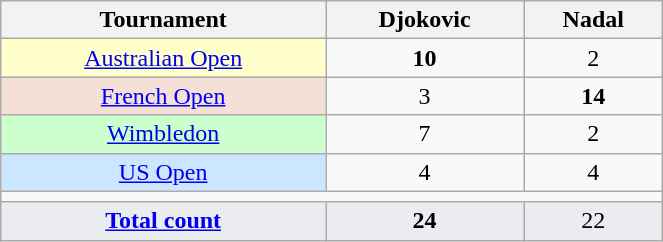<table class="wikitable" style="width:35%;text-align:center">
<tr>
<th>Tournament</th>
<th>Djokovic</th>
<th>Nadal</th>
</tr>
<tr>
<td style="background:#ffc"><a href='#'>Australian Open</a></td>
<td><strong>10</strong></td>
<td>2</td>
</tr>
<tr>
<td style="background:#F4E0D7"><a href='#'>French Open</a></td>
<td>3</td>
<td><strong>14</strong></td>
</tr>
<tr>
<td style="background:#cfc"><a href='#'>Wimbledon</a></td>
<td>7</td>
<td>2</td>
</tr>
<tr>
<td style="background:#CCE6FF"><a href='#'>US Open</a></td>
<td>4</td>
<td>4</td>
</tr>
<tr>
<td colspan="3"></td>
</tr>
<tr style="background:#EAECF0">
<td><strong><a href='#'>Total count</a></strong></td>
<td><strong>24</strong></td>
<td>22</td>
</tr>
</table>
